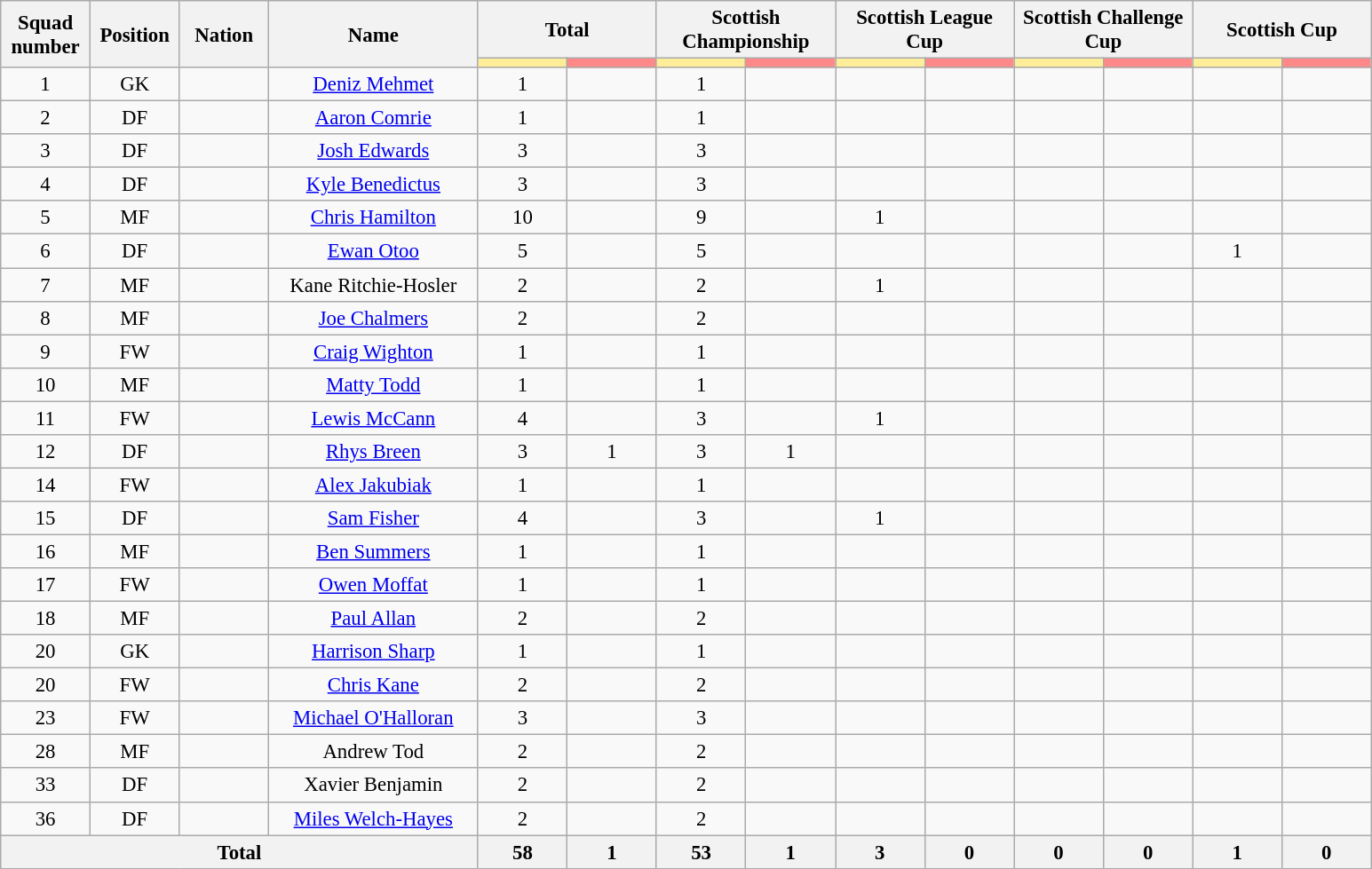<table class="wikitable" style="font-size: 95%; text-align: center;">
<tr>
<th rowspan=2 width=60>Squad number</th>
<th rowspan=2 width=60>Position</th>
<th rowspan=2 width=60>Nation</th>
<th rowspan=2 width=150>Name</th>
<th colspan=2>Total</th>
<th colspan=2>Scottish Championship</th>
<th colspan=2>Scottish League Cup</th>
<th colspan=2>Scottish Challenge Cup</th>
<th colspan=2>Scottish Cup</th>
</tr>
<tr>
<th style="width:60px; background:#fe9;"></th>
<th style="width:60px; background:#ff8888;"></th>
<th style="width:60px; background:#fe9;"></th>
<th style="width:60px; background:#ff8888;"></th>
<th style="width:60px; background:#fe9;"></th>
<th style="width:60px; background:#ff8888;"></th>
<th style="width:60px; background:#fe9;"></th>
<th style="width:60px; background:#ff8888;"></th>
<th style="width:60px; background:#fe9;"></th>
<th style="width:60px; background:#ff8888;"></th>
</tr>
<tr>
<td>1</td>
<td>GK</td>
<td></td>
<td><a href='#'>Deniz Mehmet</a></td>
<td>1</td>
<td></td>
<td>1</td>
<td></td>
<td></td>
<td></td>
<td></td>
<td></td>
<td></td>
<td></td>
</tr>
<tr>
<td>2</td>
<td>DF</td>
<td></td>
<td><a href='#'>Aaron Comrie</a></td>
<td>1</td>
<td></td>
<td>1</td>
<td></td>
<td></td>
<td></td>
<td></td>
<td></td>
<td></td>
<td></td>
</tr>
<tr>
<td>3</td>
<td>DF</td>
<td></td>
<td><a href='#'>Josh Edwards</a></td>
<td>3</td>
<td></td>
<td>3</td>
<td></td>
<td></td>
<td></td>
<td></td>
<td></td>
<td></td>
<td></td>
</tr>
<tr>
<td>4</td>
<td>DF</td>
<td></td>
<td><a href='#'>Kyle Benedictus</a></td>
<td>3</td>
<td></td>
<td>3</td>
<td></td>
<td></td>
<td></td>
<td></td>
<td></td>
<td></td>
<td></td>
</tr>
<tr>
<td>5</td>
<td>MF</td>
<td></td>
<td><a href='#'>Chris Hamilton</a></td>
<td>10</td>
<td></td>
<td>9</td>
<td></td>
<td>1</td>
<td></td>
<td></td>
<td></td>
<td></td>
<td></td>
</tr>
<tr>
<td>6</td>
<td>DF</td>
<td></td>
<td><a href='#'>Ewan Otoo</a></td>
<td>5</td>
<td></td>
<td>5</td>
<td></td>
<td></td>
<td></td>
<td></td>
<td></td>
<td>1</td>
<td></td>
</tr>
<tr>
<td>7</td>
<td>MF</td>
<td></td>
<td>Kane Ritchie-Hosler</td>
<td>2</td>
<td></td>
<td>2</td>
<td></td>
<td>1</td>
<td></td>
<td></td>
<td></td>
<td></td>
<td></td>
</tr>
<tr>
<td>8</td>
<td>MF</td>
<td></td>
<td><a href='#'>Joe Chalmers</a></td>
<td>2</td>
<td></td>
<td>2</td>
<td></td>
<td></td>
<td></td>
<td></td>
<td></td>
<td></td>
<td></td>
</tr>
<tr>
<td>9</td>
<td>FW</td>
<td></td>
<td><a href='#'>Craig Wighton</a></td>
<td>1</td>
<td></td>
<td>1</td>
<td></td>
<td></td>
<td></td>
<td></td>
<td></td>
<td></td>
<td></td>
</tr>
<tr>
<td>10</td>
<td>MF</td>
<td></td>
<td><a href='#'>Matty Todd</a></td>
<td>1</td>
<td></td>
<td>1</td>
<td></td>
<td></td>
<td></td>
<td></td>
<td></td>
<td></td>
<td></td>
</tr>
<tr>
<td>11</td>
<td>FW</td>
<td></td>
<td><a href='#'>Lewis McCann</a></td>
<td>4</td>
<td></td>
<td>3</td>
<td></td>
<td>1</td>
<td></td>
<td></td>
<td></td>
<td></td>
<td></td>
</tr>
<tr>
<td>12</td>
<td>DF</td>
<td></td>
<td><a href='#'>Rhys Breen</a></td>
<td>3</td>
<td>1</td>
<td>3</td>
<td>1</td>
<td></td>
<td></td>
<td></td>
<td></td>
<td></td>
<td></td>
</tr>
<tr>
<td>14</td>
<td>FW</td>
<td></td>
<td><a href='#'>Alex Jakubiak</a></td>
<td>1</td>
<td></td>
<td>1</td>
<td></td>
<td></td>
<td></td>
<td></td>
<td></td>
<td></td>
<td></td>
</tr>
<tr>
<td>15</td>
<td>DF</td>
<td></td>
<td><a href='#'>Sam Fisher</a></td>
<td>4</td>
<td></td>
<td>3</td>
<td></td>
<td>1</td>
<td></td>
<td></td>
<td></td>
<td></td>
<td></td>
</tr>
<tr>
<td>16</td>
<td>MF</td>
<td></td>
<td><a href='#'>Ben Summers</a></td>
<td>1</td>
<td></td>
<td>1</td>
<td></td>
<td></td>
<td></td>
<td></td>
<td></td>
<td></td>
<td></td>
</tr>
<tr>
<td>17</td>
<td>FW</td>
<td></td>
<td><a href='#'>Owen Moffat</a></td>
<td>1</td>
<td></td>
<td>1</td>
<td></td>
<td></td>
<td></td>
<td></td>
<td></td>
<td></td>
<td></td>
</tr>
<tr>
<td>18</td>
<td>MF</td>
<td></td>
<td><a href='#'>Paul Allan</a></td>
<td>2</td>
<td></td>
<td>2</td>
<td></td>
<td></td>
<td></td>
<td></td>
<td></td>
<td></td>
<td></td>
</tr>
<tr>
<td>20</td>
<td>GK</td>
<td></td>
<td><a href='#'>Harrison Sharp</a></td>
<td>1</td>
<td></td>
<td>1</td>
<td></td>
<td></td>
<td></td>
<td></td>
<td></td>
<td></td>
<td></td>
</tr>
<tr>
<td>20</td>
<td>FW</td>
<td></td>
<td><a href='#'>Chris Kane</a></td>
<td>2</td>
<td></td>
<td>2</td>
<td></td>
<td></td>
<td></td>
<td></td>
<td></td>
<td></td>
<td></td>
</tr>
<tr>
<td>23</td>
<td>FW</td>
<td></td>
<td><a href='#'>Michael O'Halloran</a></td>
<td>3</td>
<td></td>
<td>3</td>
<td></td>
<td></td>
<td></td>
<td></td>
<td></td>
<td></td>
<td></td>
</tr>
<tr>
<td>28</td>
<td>MF</td>
<td></td>
<td>Andrew Tod</td>
<td>2</td>
<td></td>
<td>2</td>
<td></td>
<td></td>
<td></td>
<td></td>
<td></td>
<td></td>
<td></td>
</tr>
<tr>
<td>33</td>
<td>DF</td>
<td></td>
<td>Xavier Benjamin</td>
<td>2</td>
<td></td>
<td>2</td>
<td></td>
<td></td>
<td></td>
<td></td>
<td></td>
<td></td>
<td></td>
</tr>
<tr>
<td>36</td>
<td>DF</td>
<td></td>
<td><a href='#'>Miles Welch-Hayes</a></td>
<td>2</td>
<td></td>
<td>2</td>
<td></td>
<td></td>
<td></td>
<td></td>
<td></td>
<td></td>
<td></td>
</tr>
<tr>
<th colspan=4>Total</th>
<th>58</th>
<th>1</th>
<th>53</th>
<th>1</th>
<th>3</th>
<th>0</th>
<th>0</th>
<th>0</th>
<th>1</th>
<th>0</th>
</tr>
</table>
